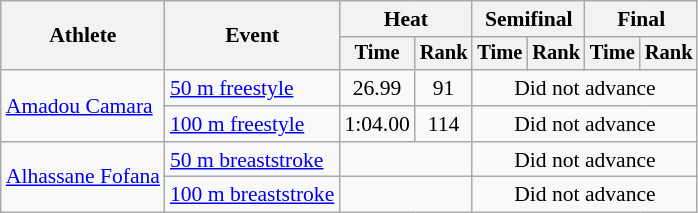<table class=wikitable style="font-size:90%">
<tr>
<th rowspan="2">Athlete</th>
<th rowspan="2">Event</th>
<th colspan="2">Heat</th>
<th colspan="2">Semifinal</th>
<th colspan="2">Final</th>
</tr>
<tr style="font-size:95%">
<th>Time</th>
<th>Rank</th>
<th>Time</th>
<th>Rank</th>
<th>Time</th>
<th>Rank</th>
</tr>
<tr align=center>
<td align=left rowspan=2><a href='#'>Amadou Camara</a></td>
<td align=left><a href='#'>50 m freestyle</a></td>
<td>26.99</td>
<td>91</td>
<td colspan=4>Did not advance</td>
</tr>
<tr align=center>
<td align=left><a href='#'>100 m freestyle</a></td>
<td>1:04.00</td>
<td>114</td>
<td colspan=4>Did not advance</td>
</tr>
<tr align=center>
<td align=left rowspan=2><a href='#'>Alhassane Fofana</a></td>
<td align=left><a href='#'>50 m breaststroke</a></td>
<td colspan=2></td>
<td colspan=4>Did not advance</td>
</tr>
<tr align=center>
<td align=left><a href='#'>100 m breaststroke</a></td>
<td colspan=2></td>
<td colspan=4>Did not advance</td>
</tr>
</table>
